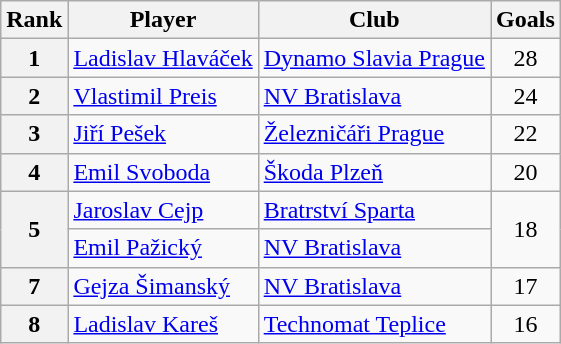<table class="wikitable" style="text-align:center">
<tr>
<th>Rank</th>
<th>Player</th>
<th>Club</th>
<th>Goals</th>
</tr>
<tr>
<th>1</th>
<td align="left"> <a href='#'>Ladislav Hlaváček</a></td>
<td align="left"><a href='#'>Dynamo Slavia Prague</a></td>
<td>28</td>
</tr>
<tr>
<th>2</th>
<td align="left"> <a href='#'>Vlastimil Preis</a></td>
<td align="left"><a href='#'>NV Bratislava</a></td>
<td>24</td>
</tr>
<tr>
<th>3</th>
<td align="left"> <a href='#'>Jiří Pešek</a></td>
<td align="left"><a href='#'>Železničáři Prague</a></td>
<td>22</td>
</tr>
<tr>
<th>4</th>
<td align="left"> <a href='#'>Emil Svoboda</a></td>
<td align="left"><a href='#'>Škoda Plzeň</a></td>
<td>20</td>
</tr>
<tr>
<th rowspan="2">5</th>
<td align="left"> <a href='#'>Jaroslav Cejp</a></td>
<td align="left"><a href='#'>Bratrství Sparta</a></td>
<td rowspan="2">18</td>
</tr>
<tr>
<td align="left"> <a href='#'>Emil Pažický</a></td>
<td align="left"><a href='#'>NV Bratislava</a></td>
</tr>
<tr>
<th>7</th>
<td align="left"> <a href='#'>Gejza Šimanský</a></td>
<td align="left"><a href='#'>NV Bratislava</a></td>
<td>17</td>
</tr>
<tr>
<th>8</th>
<td align="left"> <a href='#'>Ladislav Kareš</a></td>
<td align="left"><a href='#'>Technomat Teplice</a></td>
<td>16</td>
</tr>
</table>
